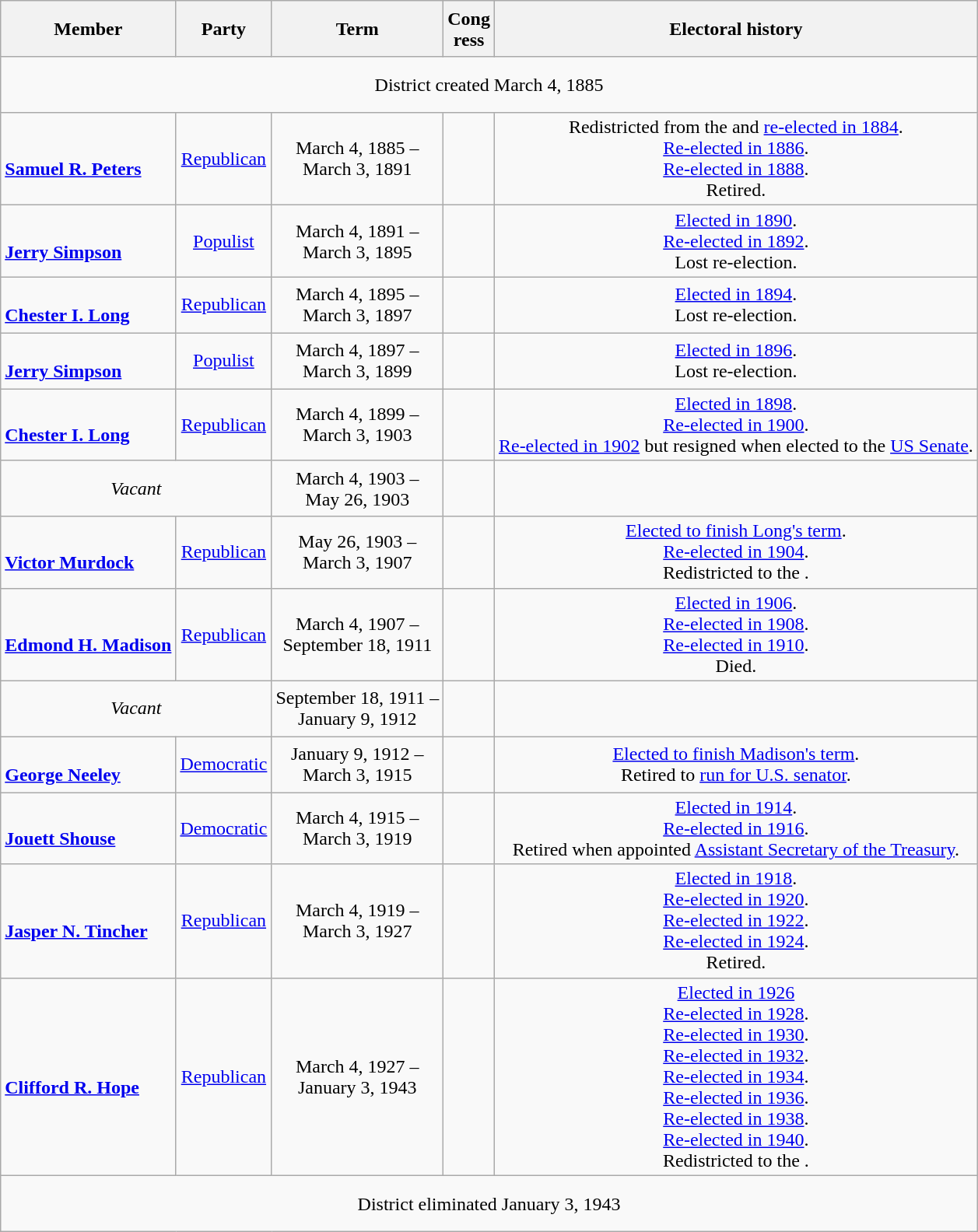<table class="wikitable" style="text-align:center;">
<tr style="height:3em">
<th>Member<br></th>
<th>Party</th>
<th>Term</th>
<th>Cong<br>ress</th>
<th>Electoral history</th>
</tr>
<tr style="height:3em">
<td colspan=5>District created March 4, 1885</td>
</tr>
<tr style="height:3em">
<td align=left><br><strong><a href='#'>Samuel R. Peters</a></strong><br></td>
<td><a href='#'>Republican</a></td>
<td nowrap>March 4, 1885 –<br>March 3, 1891</td>
<td></td>
<td>Redistricted from the  and <a href='#'>re-elected in 1884</a>.<br><a href='#'>Re-elected in 1886</a>.<br><a href='#'>Re-elected in 1888</a>.<br>Retired.</td>
</tr>
<tr style="height:3em">
<td align=left><br><strong><a href='#'>Jerry Simpson</a></strong><br></td>
<td><a href='#'>Populist</a></td>
<td nowrap>March 4, 1891 –<br>March 3, 1895</td>
<td></td>
<td><a href='#'>Elected in 1890</a>.<br><a href='#'>Re-elected in 1892</a>.<br>Lost re-election.</td>
</tr>
<tr style="height:3em">
<td align=left><br><strong><a href='#'>Chester I. Long</a></strong><br></td>
<td><a href='#'>Republican</a></td>
<td nowrap>March 4, 1895 –<br>March 3, 1897</td>
<td></td>
<td><a href='#'>Elected in 1894</a>.<br>Lost re-election.</td>
</tr>
<tr style="height:3em">
<td align=left><br><strong><a href='#'>Jerry Simpson</a></strong><br></td>
<td><a href='#'>Populist</a></td>
<td nowrap>March 4, 1897 –<br>March 3, 1899</td>
<td></td>
<td><a href='#'>Elected in 1896</a>.<br>Lost re-election.</td>
</tr>
<tr style="height:3em">
<td align=left><br><strong><a href='#'>Chester I. Long</a></strong><br></td>
<td><a href='#'>Republican</a></td>
<td nowrap>March 4, 1899 –<br>March 3, 1903</td>
<td></td>
<td><a href='#'>Elected in 1898</a>.<br><a href='#'>Re-elected in 1900</a>.<br><a href='#'>Re-elected in 1902</a> but resigned when elected to the <a href='#'>US Senate</a>.</td>
</tr>
<tr style="height:3em">
<td colspan=2><em>Vacant</em></td>
<td nowrap>March 4, 1903 –<br>May 26, 1903</td>
<td></td>
<td></td>
</tr>
<tr style="height:3em">
<td align=left><br><strong><a href='#'>Victor Murdock</a></strong><br></td>
<td><a href='#'>Republican</a></td>
<td nowrap>May 26, 1903 –<br>March 3, 1907</td>
<td></td>
<td><a href='#'>Elected to finish Long's term</a>.<br><a href='#'>Re-elected in 1904</a>.<br>Redistricted to the .</td>
</tr>
<tr style="height:3em">
<td align=left><br><strong><a href='#'>Edmond H. Madison</a></strong><br></td>
<td><a href='#'>Republican</a></td>
<td nowrap>March 4, 1907 –<br>September 18, 1911</td>
<td></td>
<td><a href='#'>Elected in 1906</a>.<br><a href='#'>Re-elected in 1908</a>.<br><a href='#'>Re-elected in 1910</a>.<br>Died.</td>
</tr>
<tr style="height:3em">
<td colspan=2><em>Vacant</em></td>
<td nowrap>September 18, 1911 –<br>January 9, 1912</td>
<td></td>
<td></td>
</tr>
<tr style="height:3em">
<td align=left><br><strong><a href='#'>George Neeley</a></strong><br></td>
<td><a href='#'>Democratic</a></td>
<td nowrap>January 9, 1912 –<br>March 3, 1915</td>
<td></td>
<td><a href='#'>Elected to finish Madison's term</a>.<br>Retired to <a href='#'>run for U.S. senator</a>.</td>
</tr>
<tr style="height:3em">
<td align=left><br><strong><a href='#'>Jouett Shouse</a></strong><br></td>
<td><a href='#'>Democratic</a></td>
<td nowrap>March 4, 1915 –<br>March 3, 1919</td>
<td></td>
<td><a href='#'>Elected in 1914</a>.<br><a href='#'>Re-elected in 1916</a>.<br>Retired when appointed <a href='#'>Assistant Secretary of the Treasury</a>.</td>
</tr>
<tr style="height:3em">
<td align=left><br><strong><a href='#'>Jasper N. Tincher</a></strong><br></td>
<td><a href='#'>Republican</a></td>
<td nowrap>March 4, 1919 –<br>March 3, 1927</td>
<td></td>
<td><a href='#'>Elected in 1918</a>.<br><a href='#'>Re-elected in 1920</a>.<br><a href='#'>Re-elected in 1922</a>.<br><a href='#'>Re-elected in 1924</a>.<br>Retired.</td>
</tr>
<tr style="height:3em">
<td align=left><br><strong><a href='#'>Clifford R. Hope</a></strong><br></td>
<td><a href='#'>Republican</a></td>
<td nowrap>March 4, 1927 –<br>January 3, 1943</td>
<td></td>
<td><a href='#'>Elected in 1926</a><br><a href='#'>Re-elected in 1928</a>.<br><a href='#'>Re-elected in 1930</a>.<br><a href='#'>Re-elected in 1932</a>.<br><a href='#'>Re-elected in 1934</a>.<br><a href='#'>Re-elected in 1936</a>.<br><a href='#'>Re-elected in 1938</a>.<br><a href='#'>Re-elected in 1940</a>.<br>Redistricted to the .</td>
</tr>
<tr style="height:3em">
<td colspan=5>District eliminated January 3, 1943</td>
</tr>
</table>
